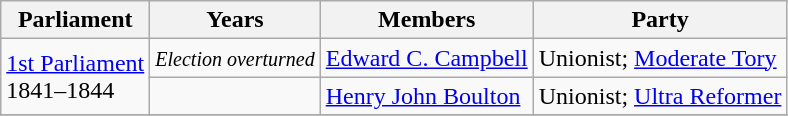<table class="wikitable">
<tr>
<th>Parliament</th>
<th>Years</th>
<th colspan="2">Members</th>
<th>Party</th>
</tr>
<tr>
<td rowspan="2"><a href='#'>1st Parliament</a><br>1841–1844</td>
<td><small><em>Election overturned</em></small></td>
<td colspan="2"><a href='#'>Edward C. Campbell</a></td>
<td>Unionist; <a href='#'>Moderate Tory</a></td>
</tr>
<tr>
<td></td>
<td colspan = "2"><a href='#'>Henry John Boulton</a></td>
<td>Unionist; <a href='#'>Ultra Reformer</a></td>
</tr>
<tr>
</tr>
</table>
